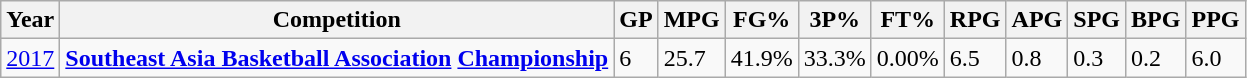<table class="wikitable sortable">
<tr>
<th>Year</th>
<th>Competition</th>
<th>GP</th>
<th>MPG</th>
<th>FG%</th>
<th>3P%</th>
<th>FT%</th>
<th>RPG</th>
<th>APG</th>
<th>SPG</th>
<th>BPG</th>
<th>PPG</th>
</tr>
<tr>
<td><a href='#'>2017</a></td>
<td><strong><a href='#'>Southeast Asia Basketball Association</a> <a href='#'>Championship</a></strong></td>
<td>6</td>
<td>25.7</td>
<td>41.9%</td>
<td>33.3%</td>
<td>0.00%</td>
<td>6.5</td>
<td>0.8</td>
<td>0.3</td>
<td>0.2</td>
<td>6.0</td>
</tr>
</table>
